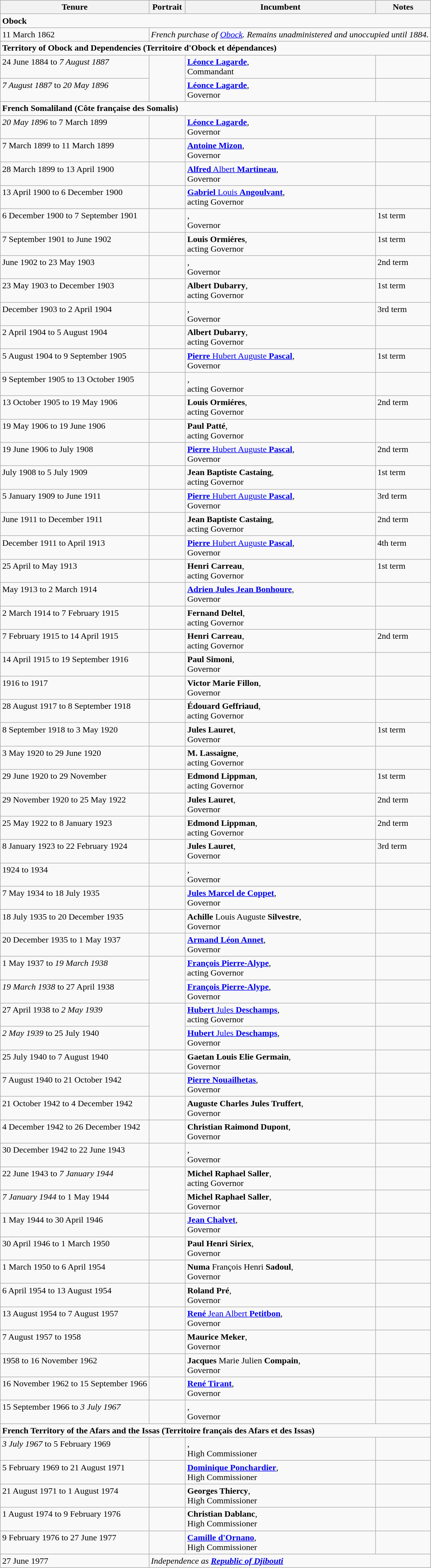<table class="wikitable">
<tr align=left>
<th>Tenure</th>
<th width=60px>Portrait</th>
<th>Incumbent</th>
<th>Notes</th>
</tr>
<tr valign=top>
<td colspan="4"><strong>Obock</strong></td>
</tr>
<tr valign=top>
<td>11 March 1862</td>
<td colspan="3"><em>French purchase of <a href='#'>Obock</a>. Remains unadministered and unoccupied until 1884.</em></td>
</tr>
<tr valign=top>
<td colspan="4"><strong>Territory of Obock and Dependencies (Territoire d'Obock et dépendances)</strong></td>
</tr>
<tr valign=top>
<td>24 June 1884 to <em>7 August 1887</em></td>
<td rowspan=2></td>
<td><strong><a href='#'>Léonce Lagarde</a></strong>, <br>Commandant</td>
<td></td>
</tr>
<tr valign=top>
<td><em>7 August 1887</em> to <em>20 May 1896</em></td>
<td><strong><a href='#'>Léonce Lagarde</a></strong>, <br>Governor</td>
<td></td>
</tr>
<tr valign=top>
<td colspan="4"><strong>French Somaliland (Côte française des Somalis)</strong></td>
</tr>
<tr valign=top>
<td><em>20 May 1896</em> to 7 March 1899</td>
<td></td>
<td><strong><a href='#'>Léonce Lagarde</a></strong>, <br>Governor</td>
<td></td>
</tr>
<tr valign=top>
<td>7 March 1899 to 11 March 1899</td>
<td></td>
<td><strong><a href='#'>Antoine Mizon</a></strong>, <br>Governor</td>
<td></td>
</tr>
<tr valign=top>
<td>28 March 1899 to 13 April 1900</td>
<td></td>
<td><a href='#'><strong>Alfred</strong> Albert <strong>Martineau</strong></a>, <br>Governor</td>
<td></td>
</tr>
<tr valign=top>
<td>13 April 1900 to 6 December 1900</td>
<td></td>
<td><a href='#'><strong>Gabriel</strong> Louis <strong>Angoulvant</strong></a>, <br>acting Governor</td>
<td></td>
</tr>
<tr valign=top>
<td>6 December 1900 to 7 September 1901</td>
<td></td>
<td><strong></strong>, <br>Governor</td>
<td>1st term</td>
</tr>
<tr valign=top>
<td>7 September 1901 to June 1902</td>
<td></td>
<td><strong>Louis Ormiéres</strong>, <br>acting Governor</td>
<td>1st term</td>
</tr>
<tr valign=top>
<td>June 1902 to 23 May 1903</td>
<td></td>
<td><strong></strong>, <br>Governor</td>
<td>2nd term</td>
</tr>
<tr valign=top>
<td>23 May 1903 to December 1903</td>
<td></td>
<td><strong>Albert Dubarry</strong>, <br>acting Governor</td>
<td>1st term</td>
</tr>
<tr valign=top>
<td>December 1903 to  2 April 1904</td>
<td></td>
<td><strong></strong>, <br>Governor</td>
<td>3rd term</td>
</tr>
<tr valign=top>
<td>2 April 1904 to 5 August 1904</td>
<td></td>
<td><strong>Albert Dubarry</strong>, <br>acting Governor</td>
<td></td>
</tr>
<tr valign=top>
<td>5 August 1904 to  9 September 1905</td>
<td></td>
<td><a href='#'><strong>Pierre</strong> Hubert Auguste <strong>Pascal</strong></a>, <br>Governor</td>
<td>1st term</td>
</tr>
<tr valign=top>
<td>9 September 1905 to 13 October 1905</td>
<td></td>
<td><strong></strong>, <br>acting Governor</td>
<td></td>
</tr>
<tr valign=top>
<td>13 October 1905 to 19 May 1906</td>
<td></td>
<td><strong>Louis Ormiéres</strong>, <br>acting Governor</td>
<td>2nd term</td>
</tr>
<tr valign=top>
<td>19 May 1906 to 19 June 1906</td>
<td></td>
<td><strong>Paul Patté</strong>, <br>acting Governor</td>
<td></td>
</tr>
<tr valign=top>
<td>19 June 1906 to July 1908</td>
<td></td>
<td><a href='#'><strong>Pierre</strong> Hubert Auguste <strong>Pascal</strong></a>, <br>Governor</td>
<td>2nd term</td>
</tr>
<tr valign=top>
<td>July 1908 to  5 July 1909</td>
<td></td>
<td><strong>Jean Baptiste Castaing</strong>, <br>acting Governor</td>
<td>1st term</td>
</tr>
<tr valign=top>
<td>5 January 1909 to June 1911</td>
<td></td>
<td><a href='#'><strong>Pierre</strong> Hubert Auguste <strong>Pascal</strong></a>, <br>Governor</td>
<td>3rd term</td>
</tr>
<tr valign=top>
<td>June 1911 to December 1911</td>
<td></td>
<td><strong>Jean Baptiste Castaing</strong>, <br>acting Governor</td>
<td>2nd term</td>
</tr>
<tr valign=top>
<td>December 1911 to April 1913</td>
<td></td>
<td><a href='#'><strong>Pierre</strong> Hubert Auguste <strong>Pascal</strong></a>, <br>Governor</td>
<td>4th term</td>
</tr>
<tr valign=top>
<td>25 April to May 1913</td>
<td></td>
<td><strong>Henri Carreau</strong>, <br>acting Governor</td>
<td>1st term</td>
</tr>
<tr valign=top>
<td>May 1913 to 2 March 1914</td>
<td></td>
<td><strong><a href='#'>Adrien Jules Jean Bonhoure</a></strong>, <br>Governor</td>
<td></td>
</tr>
<tr valign=top>
<td>2 March 1914 to 7 February 1915</td>
<td></td>
<td><strong>Fernand Deltel</strong>, <br>acting Governor</td>
<td></td>
</tr>
<tr valign=top>
<td>7 February 1915 to 14 April 1915</td>
<td></td>
<td><strong>Henri Carreau</strong>, <br>acting Governor</td>
<td>2nd term</td>
</tr>
<tr valign=top>
<td>14 April 1915 to 19 September 1916</td>
<td></td>
<td><strong>Paul Simoni</strong>, <br>Governor</td>
<td></td>
</tr>
<tr valign=top>
<td>1916 to 1917</td>
<td></td>
<td><strong>Victor Marie Fillon</strong>, <br>Governor</td>
<td></td>
</tr>
<tr valign=top>
<td>28 August 1917 to 8 September 1918</td>
<td></td>
<td><strong>Édouard Geffriaud</strong>, <br>acting Governor</td>
<td></td>
</tr>
<tr valign=top>
<td>8 September 1918 to 3 May 1920</td>
<td></td>
<td><strong>Jules Lauret</strong>, <br>Governor</td>
<td>1st term</td>
</tr>
<tr valign=top>
<td>3 May 1920 to 29 June 1920</td>
<td></td>
<td><strong>M. Lassaigne</strong>, <br>acting Governor</td>
<td></td>
</tr>
<tr valign=top>
<td>29 June 1920 to 29 November</td>
<td></td>
<td><strong>Edmond Lippman</strong>, <br>acting Governor</td>
<td>1st term</td>
</tr>
<tr valign=top>
<td>29 November 1920 to 25 May 1922</td>
<td></td>
<td><strong>Jules Lauret</strong>, <br>Governor</td>
<td>2nd term</td>
</tr>
<tr valign=top>
<td>25 May 1922 to 8 January 1923</td>
<td></td>
<td><strong>Edmond Lippman</strong>, <br>acting Governor</td>
<td>2nd term</td>
</tr>
<tr valign=top>
<td>8 January 1923 to 22 February 1924</td>
<td></td>
<td><strong>Jules Lauret</strong>, <br>Governor</td>
<td>3rd term</td>
</tr>
<tr valign=top>
<td>1924 to 1934</td>
<td></td>
<td><strong></strong>, <br>Governor</td>
<td></td>
</tr>
<tr valign=top>
<td>7 May 1934 to 18 July 1935</td>
<td></td>
<td><strong><a href='#'>Jules Marcel de Coppet</a></strong>, <br>Governor</td>
<td></td>
</tr>
<tr valign=top>
<td>18 July 1935 to 20 December 1935</td>
<td></td>
<td><strong>Achille</strong> Louis Auguste <strong>Silvestre</strong>, <br>Governor</td>
<td></td>
</tr>
<tr valign=top>
<td>20 December 1935 to 1 May 1937</td>
<td></td>
<td><strong><a href='#'>Armand Léon Annet</a></strong>, <br>Governor</td>
<td></td>
</tr>
<tr valign=top>
<td>1 May 1937 to <em>19 March 1938</em></td>
<td rowspan=2></td>
<td><strong><a href='#'>François Pierre-Alype</a></strong>, <br>acting Governor</td>
<td></td>
</tr>
<tr valign=top>
<td><em>19 March 1938</em> to 27 April 1938</td>
<td><strong><a href='#'>François Pierre-Alype</a></strong>, <br>Governor</td>
<td></td>
</tr>
<tr valign=top>
<td>27 April 1938 to <em>2 May 1939</em></td>
<td rowspan=2></td>
<td><a href='#'><strong>Hubert</strong> Jules <strong>Deschamps</strong></a>, <br>acting Governor</td>
<td></td>
</tr>
<tr valign=top>
<td><em>2 May 1939</em> to 25 July 1940</td>
<td><a href='#'><strong>Hubert</strong> Jules <strong>Deschamps</strong></a>, <br>Governor</td>
<td></td>
</tr>
<tr valign=top>
<td>25 July 1940 to 7 August 1940</td>
<td></td>
<td><strong>Gaetan Louis Elie Germain</strong>, <br>Governor</td>
<td></td>
</tr>
<tr valign=top>
<td>7 August 1940 to 21 October 1942</td>
<td></td>
<td><strong><a href='#'>Pierre Nouailhetas</a></strong>, <br>Governor</td>
<td></td>
</tr>
<tr valign=top>
<td>21 October 1942 to 4 December 1942</td>
<td></td>
<td><strong>Auguste Charles Jules Truffert</strong>, <br>Governor</td>
<td></td>
</tr>
<tr valign=top>
<td>4 December 1942 to 26 December 1942</td>
<td></td>
<td><strong>Christian Raimond Dupont</strong>, <br>Governor</td>
<td></td>
</tr>
<tr valign=top>
<td>30 December 1942 to 22 June 1943</td>
<td></td>
<td><strong></strong>, <br>Governor</td>
<td></td>
</tr>
<tr valign=top>
<td>22 June 1943 to <em>7 January 1944</em></td>
<td rowspan=2></td>
<td><strong>Michel Raphael Saller</strong>, <br>acting Governor</td>
<td></td>
</tr>
<tr valign=top>
<td><em>7 January 1944</em> to 1 May 1944</td>
<td><strong>Michel Raphael Saller</strong>, <br>Governor</td>
<td></td>
</tr>
<tr valign=top>
<td>1 May 1944 to 30 April 1946</td>
<td></td>
<td><strong><a href='#'>Jean Chalvet</a></strong>, <br>Governor</td>
<td></td>
</tr>
<tr valign=top>
<td>30 April 1946 to 1 March 1950</td>
<td></td>
<td><strong>Paul Henri Siriex</strong>, <br>Governor</td>
<td></td>
</tr>
<tr valign=top>
<td>1 March 1950 to 6 April 1954</td>
<td></td>
<td><strong>Numa</strong> François Henri <strong>Sadoul</strong>, <br>Governor</td>
<td></td>
</tr>
<tr valign=top>
<td>6 April 1954 to 13 August 1954</td>
<td></td>
<td><strong>Roland Pré</strong>, <br>Governor</td>
<td></td>
</tr>
<tr valign=top>
<td>13 August 1954 to 7 August 1957</td>
<td></td>
<td><a href='#'><strong>René</strong> Jean Albert <strong>Petitbon</strong></a>, <br>Governor</td>
<td></td>
</tr>
<tr valign=top>
<td>7 August 1957 to 1958</td>
<td></td>
<td><strong>Maurice Meker</strong>, <br>Governor</td>
<td></td>
</tr>
<tr valign=top>
<td>1958 to 16 November 1962</td>
<td></td>
<td><strong>Jacques</strong> Marie Julien <strong>Compain</strong>, <br>Governor</td>
<td></td>
</tr>
<tr valign=top>
<td>16 November 1962 to 15 September 1966</td>
<td></td>
<td><strong><a href='#'>René Tirant</a></strong>, <br>Governor</td>
<td></td>
</tr>
<tr valign=top>
<td>15 September 1966 to <em>3 July 1967</em></td>
<td></td>
<td>, <br>Governor</td>
<td></td>
</tr>
<tr valign=top>
<td colspan="4"><strong>French Territory of the Afars and the Issas (Territoire français des Afars et des Issas)</strong></td>
</tr>
<tr valign=top>
<td><em>3 July 1967</em> to 5 February 1969</td>
<td></td>
<td>, <br>High Commissioner</td>
<td></td>
</tr>
<tr valign=top>
<td>5 February 1969 to 21 August 1971</td>
<td></td>
<td><strong><a href='#'>Dominique Ponchardier</a></strong>, <br>High Commissioner</td>
<td></td>
</tr>
<tr valign=top>
<td>21 August 1971 to 1 August 1974</td>
<td></td>
<td><strong>Georges Thiercy</strong>, <br>High Commissioner</td>
<td></td>
</tr>
<tr valign=top>
<td>1 August 1974 to 9 February 1976</td>
<td></td>
<td><strong>Christian Dablanc</strong>, <br>High Commissioner</td>
<td></td>
</tr>
<tr valign=top>
<td>9 February 1976 to 27 June 1977</td>
<td></td>
<td><strong><a href='#'>Camille d'Ornano</a></strong>, <br>High Commissioner</td>
<td></td>
</tr>
<tr valign=top>
<td>27 June 1977</td>
<td colspan="3"><em>Independence as <strong><a href='#'>Republic of Djibouti</a><strong><em></td>
</tr>
</table>
